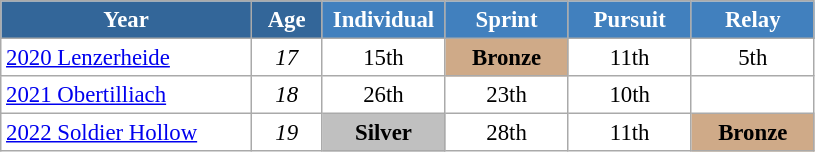<table class="wikitable" style="font-size:95%; text-align:center; border:grey solid 1px; border-collapse:collapse; background:#ffffff;">
<tr>
<th style="background-color:#369; color:white;    width:160px;">Year</th>
<th style="background-color:#369; color:white;    width:40px;">Age</th>
<th style="background-color:#4180be; color:white; width:75px;">Individual</th>
<th style="background-color:#4180be; color:white; width:75px;">Sprint</th>
<th style="background-color:#4180be; color:white; width:75px;">Pursuit</th>
<th style="background-color:#4180be; color:white; width:75px;">Relay</th>
</tr>
<tr>
<td align=left> <a href='#'>2020 Lenzerheide</a></td>
<td><em>17</em></td>
<td>15th</td>
<td style="background:#cfaa88;"><strong>Bronze</strong></td>
<td>11th</td>
<td>5th</td>
</tr>
<tr>
<td align=left> <a href='#'>2021 Obertilliach</a></td>
<td><em>18</em></td>
<td>26th</td>
<td>23th</td>
<td>10th</td>
<td></td>
</tr>
<tr>
<td align=left> <a href='#'>2022 Soldier Hollow</a></td>
<td><em>19</em></td>
<td style="background:silver"><strong>Silver</strong></td>
<td>28th</td>
<td>11th</td>
<td style="background:#cfaa88;"><strong>Bronze</strong></td>
</tr>
</table>
